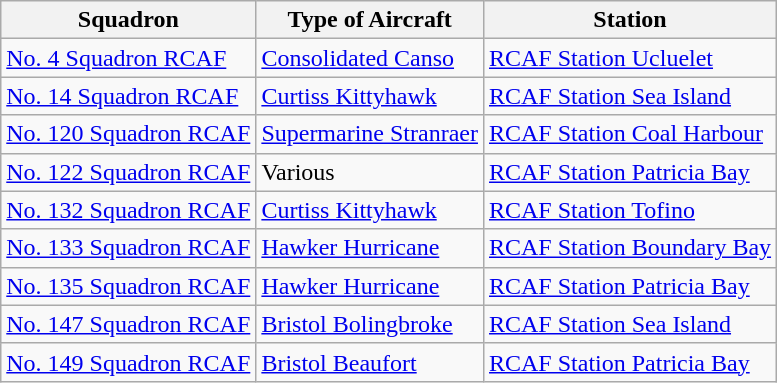<table class="wikitable">
<tr>
<th>Squadron</th>
<th>Type of Aircraft</th>
<th>Station</th>
</tr>
<tr>
<td><a href='#'>No. 4 Squadron RCAF</a></td>
<td><a href='#'>Consolidated Canso</a></td>
<td><a href='#'>RCAF Station Ucluelet</a></td>
</tr>
<tr>
<td><a href='#'>No. 14 Squadron RCAF</a></td>
<td><a href='#'>Curtiss Kittyhawk</a></td>
<td><a href='#'>RCAF Station Sea Island</a></td>
</tr>
<tr>
<td><a href='#'>No. 120 Squadron RCAF</a></td>
<td><a href='#'>Supermarine Stranraer</a></td>
<td><a href='#'>RCAF Station Coal Harbour</a></td>
</tr>
<tr>
<td><a href='#'>No. 122 Squadron RCAF</a></td>
<td>Various</td>
<td><a href='#'>RCAF Station Patricia Bay</a></td>
</tr>
<tr>
<td><a href='#'>No. 132 Squadron RCAF</a></td>
<td><a href='#'>Curtiss Kittyhawk</a></td>
<td><a href='#'>RCAF Station Tofino</a></td>
</tr>
<tr>
<td><a href='#'>No. 133 Squadron RCAF</a></td>
<td><a href='#'>Hawker Hurricane</a></td>
<td><a href='#'>RCAF Station Boundary Bay</a></td>
</tr>
<tr>
<td><a href='#'>No. 135 Squadron RCAF</a></td>
<td><a href='#'>Hawker Hurricane</a></td>
<td><a href='#'>RCAF Station Patricia Bay</a></td>
</tr>
<tr>
<td><a href='#'>No. 147 Squadron RCAF</a></td>
<td><a href='#'>Bristol Bolingbroke</a></td>
<td><a href='#'>RCAF Station Sea Island</a></td>
</tr>
<tr>
<td><a href='#'>No. 149 Squadron RCAF</a></td>
<td><a href='#'>Bristol Beaufort</a></td>
<td><a href='#'>RCAF Station Patricia Bay</a></td>
</tr>
</table>
